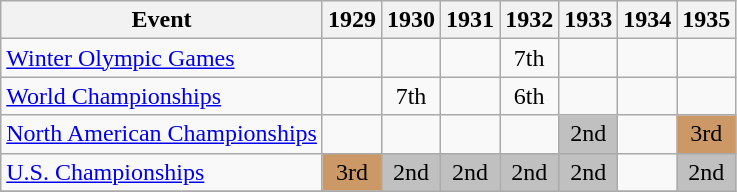<table class="wikitable">
<tr>
<th>Event</th>
<th>1929</th>
<th>1930</th>
<th>1931</th>
<th>1932</th>
<th>1933</th>
<th>1934</th>
<th>1935</th>
</tr>
<tr>
<td><a href='#'>Winter Olympic Games</a></td>
<td></td>
<td></td>
<td></td>
<td align="center">7th</td>
<td></td>
<td></td>
<td></td>
</tr>
<tr>
<td><a href='#'>World Championships</a></td>
<td></td>
<td align="center">7th</td>
<td></td>
<td align="center">6th</td>
<td></td>
<td></td>
<td></td>
</tr>
<tr>
<td><a href='#'>North American Championships</a></td>
<td></td>
<td></td>
<td></td>
<td></td>
<td align="center" bgcolor="silver">2nd</td>
<td></td>
<td align="center" bgcolor="cc9966">3rd</td>
</tr>
<tr>
<td><a href='#'>U.S. Championships</a></td>
<td align="center" bgcolor="cc9966">3rd</td>
<td align="center" bgcolor="silver">2nd</td>
<td align="center" bgcolor="silver">2nd</td>
<td align="center" bgcolor="silver">2nd</td>
<td align="center" bgcolor="silver">2nd</td>
<td></td>
<td align="center" bgcolor="silver">2nd</td>
</tr>
<tr>
</tr>
</table>
